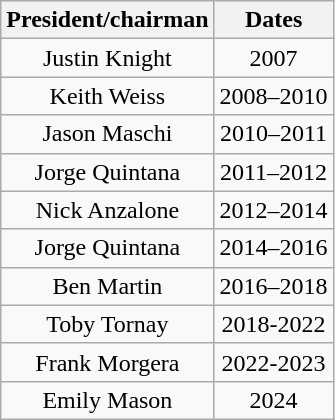<table class="wikitable" style="text-align:center">
<tr>
<th>President/chairman</th>
<th>Dates</th>
</tr>
<tr>
<td>Justin Knight</td>
<td>2007</td>
</tr>
<tr>
<td>Keith Weiss</td>
<td>2008–2010</td>
</tr>
<tr>
<td>Jason Maschi</td>
<td>2010–2011</td>
</tr>
<tr>
<td>Jorge Quintana</td>
<td>2011–2012</td>
</tr>
<tr>
<td>Nick Anzalone</td>
<td>2012–2014</td>
</tr>
<tr>
<td>Jorge Quintana</td>
<td>2014–2016</td>
</tr>
<tr>
<td>Ben Martin</td>
<td>2016–2018</td>
</tr>
<tr>
<td>Toby Tornay</td>
<td>2018-2022</td>
</tr>
<tr>
<td>Frank Morgera</td>
<td>2022-2023</td>
</tr>
<tr>
<td>Emily Mason</td>
<td>2024</td>
</tr>
</table>
